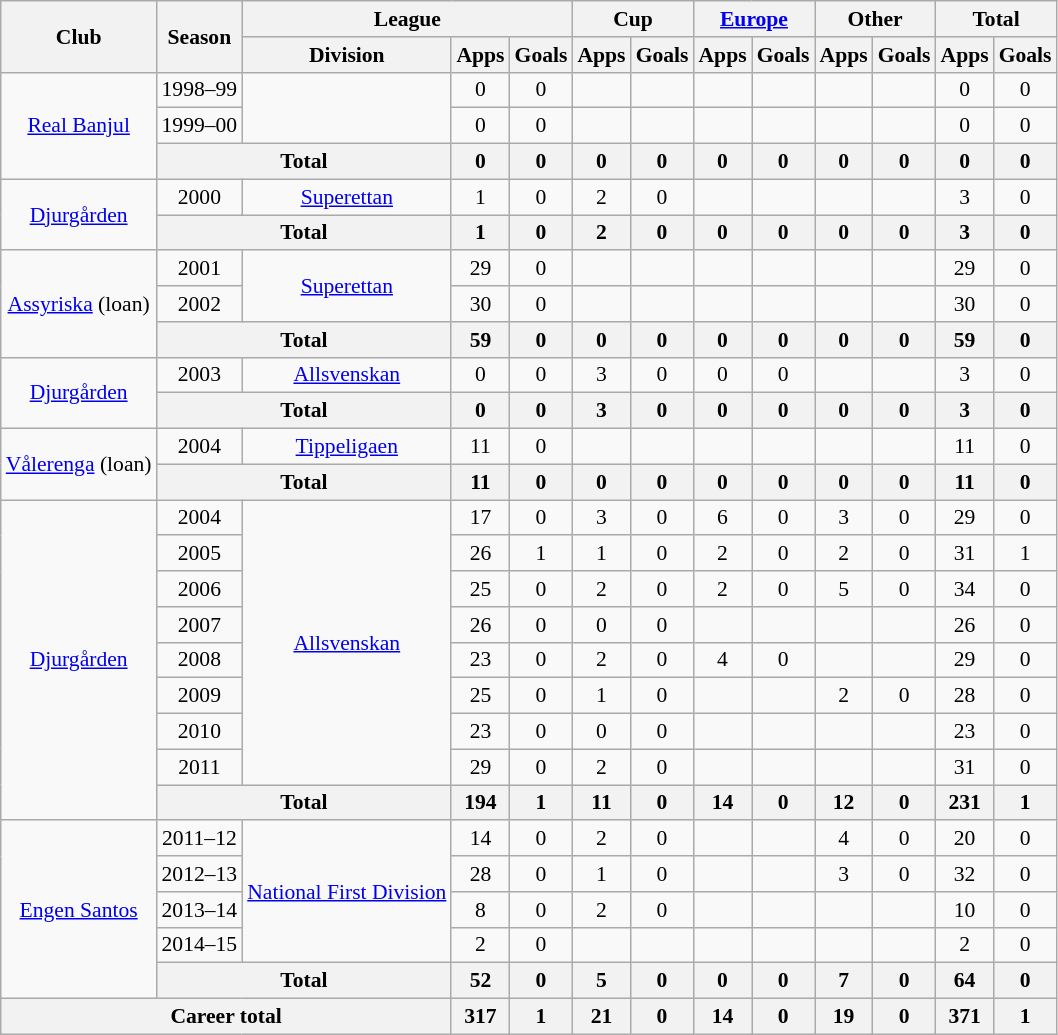<table class="wikitable" style="font-size:90%; text-align:center">
<tr>
<th rowspan=2>Club</th>
<th rowspan=2>Season</th>
<th colspan=3>League</th>
<th colspan=2>Cup</th>
<th colspan=2><a href='#'>Europe</a></th>
<th colspan=2>Other</th>
<th colspan=2>Total</th>
</tr>
<tr>
<th>Division</th>
<th>Apps</th>
<th>Goals</th>
<th>Apps</th>
<th>Goals</th>
<th>Apps</th>
<th>Goals</th>
<th>Apps</th>
<th>Goals</th>
<th>Apps</th>
<th>Goals</th>
</tr>
<tr>
<td rowspan=3><a href='#'>Real Banjul</a></td>
<td>1998–99</td>
<td rowspan=2></td>
<td>0</td>
<td>0</td>
<td></td>
<td></td>
<td></td>
<td></td>
<td></td>
<td></td>
<td>0</td>
<td>0</td>
</tr>
<tr>
<td>1999–00</td>
<td>0</td>
<td>0</td>
<td></td>
<td></td>
<td></td>
<td></td>
<td></td>
<td></td>
<td>0</td>
<td>0</td>
</tr>
<tr>
<th colspan=2>Total</th>
<th>0</th>
<th>0</th>
<th>0</th>
<th>0</th>
<th>0</th>
<th>0</th>
<th>0</th>
<th>0</th>
<th>0</th>
<th>0</th>
</tr>
<tr>
<td rowspan=2><a href='#'>Djurgården</a></td>
<td>2000</td>
<td><a href='#'>Superettan</a></td>
<td>1</td>
<td>0</td>
<td>2</td>
<td>0</td>
<td></td>
<td></td>
<td></td>
<td></td>
<td>3</td>
<td>0</td>
</tr>
<tr>
<th colspan=2>Total</th>
<th>1</th>
<th>0</th>
<th>2</th>
<th>0</th>
<th>0</th>
<th>0</th>
<th>0</th>
<th>0</th>
<th>3</th>
<th>0</th>
</tr>
<tr>
<td rowspan=3><a href='#'>Assyriska</a> (loan)</td>
<td>2001</td>
<td rowspan=2><a href='#'>Superettan</a></td>
<td>29</td>
<td>0</td>
<td></td>
<td></td>
<td></td>
<td></td>
<td></td>
<td></td>
<td>29</td>
<td>0</td>
</tr>
<tr>
<td>2002</td>
<td>30</td>
<td>0</td>
<td></td>
<td></td>
<td></td>
<td></td>
<td></td>
<td></td>
<td>30</td>
<td>0</td>
</tr>
<tr>
<th colspan=2>Total</th>
<th>59</th>
<th>0</th>
<th>0</th>
<th>0</th>
<th>0</th>
<th>0</th>
<th>0</th>
<th>0</th>
<th>59</th>
<th>0</th>
</tr>
<tr>
<td rowspan=2><a href='#'>Djurgården</a></td>
<td>2003</td>
<td><a href='#'>Allsvenskan</a></td>
<td>0</td>
<td>0</td>
<td>3</td>
<td>0</td>
<td>0</td>
<td>0</td>
<td></td>
<td></td>
<td>3</td>
<td>0</td>
</tr>
<tr>
<th colspan=2>Total</th>
<th>0</th>
<th>0</th>
<th>3</th>
<th>0</th>
<th>0</th>
<th>0</th>
<th>0</th>
<th>0</th>
<th>3</th>
<th>0</th>
</tr>
<tr>
<td rowspan=2><a href='#'>Vålerenga</a> (loan)</td>
<td>2004</td>
<td><a href='#'>Tippeligaen</a></td>
<td>11</td>
<td>0</td>
<td></td>
<td></td>
<td></td>
<td></td>
<td></td>
<td></td>
<td>11</td>
<td>0</td>
</tr>
<tr>
<th colspan=2>Total</th>
<th>11</th>
<th>0</th>
<th>0</th>
<th>0</th>
<th>0</th>
<th>0</th>
<th>0</th>
<th>0</th>
<th>11</th>
<th>0</th>
</tr>
<tr>
<td rowspan=9><a href='#'>Djurgården</a></td>
<td>2004</td>
<td rowspan=8><a href='#'>Allsvenskan</a></td>
<td>17</td>
<td>0</td>
<td>3</td>
<td>0</td>
<td>6</td>
<td>0</td>
<td>3</td>
<td>0</td>
<td>29</td>
<td>0</td>
</tr>
<tr>
<td>2005</td>
<td>26</td>
<td>1</td>
<td>1</td>
<td>0</td>
<td>2</td>
<td>0</td>
<td>2</td>
<td>0</td>
<td>31</td>
<td>1</td>
</tr>
<tr>
<td>2006</td>
<td>25</td>
<td>0</td>
<td>2</td>
<td>0</td>
<td>2</td>
<td>0</td>
<td>5</td>
<td>0</td>
<td>34</td>
<td>0</td>
</tr>
<tr>
<td>2007</td>
<td>26</td>
<td>0</td>
<td>0</td>
<td>0</td>
<td></td>
<td></td>
<td></td>
<td></td>
<td>26</td>
<td>0</td>
</tr>
<tr>
<td>2008</td>
<td>23</td>
<td>0</td>
<td>2</td>
<td>0</td>
<td>4</td>
<td>0</td>
<td></td>
<td></td>
<td>29</td>
<td>0</td>
</tr>
<tr>
<td>2009</td>
<td>25</td>
<td>0</td>
<td>1</td>
<td>0</td>
<td></td>
<td></td>
<td>2</td>
<td>0</td>
<td>28</td>
<td>0</td>
</tr>
<tr>
<td>2010</td>
<td>23</td>
<td>0</td>
<td>0</td>
<td>0</td>
<td></td>
<td></td>
<td></td>
<td></td>
<td>23</td>
<td>0</td>
</tr>
<tr>
<td>2011</td>
<td>29</td>
<td>0</td>
<td>2</td>
<td>0</td>
<td></td>
<td></td>
<td></td>
<td></td>
<td>31</td>
<td>0</td>
</tr>
<tr>
<th colspan=2>Total</th>
<th>194</th>
<th>1</th>
<th>11</th>
<th>0</th>
<th>14</th>
<th>0</th>
<th>12</th>
<th>0</th>
<th>231</th>
<th>1</th>
</tr>
<tr>
<td rowspan=5><a href='#'>Engen Santos</a></td>
<td>2011–12</td>
<td rowspan=4><a href='#'>National First Division</a></td>
<td>14</td>
<td>0</td>
<td>2</td>
<td>0</td>
<td></td>
<td></td>
<td>4</td>
<td>0</td>
<td>20</td>
<td>0</td>
</tr>
<tr>
<td>2012–13</td>
<td>28</td>
<td>0</td>
<td>1</td>
<td>0</td>
<td></td>
<td></td>
<td>3</td>
<td>0</td>
<td>32</td>
<td>0</td>
</tr>
<tr>
<td>2013–14</td>
<td>8</td>
<td>0</td>
<td>2</td>
<td>0</td>
<td></td>
<td></td>
<td></td>
<td></td>
<td>10</td>
<td>0</td>
</tr>
<tr>
<td>2014–15</td>
<td>2</td>
<td>0</td>
<td></td>
<td></td>
<td></td>
<td></td>
<td></td>
<td></td>
<td>2</td>
<td>0</td>
</tr>
<tr>
<th colspan=2>Total</th>
<th>52</th>
<th>0</th>
<th>5</th>
<th>0</th>
<th>0</th>
<th>0</th>
<th>7</th>
<th>0</th>
<th>64</th>
<th>0</th>
</tr>
<tr>
<th colspan=3>Career total</th>
<th>317</th>
<th>1</th>
<th>21</th>
<th>0</th>
<th>14</th>
<th>0</th>
<th>19</th>
<th>0</th>
<th>371</th>
<th>1</th>
</tr>
</table>
